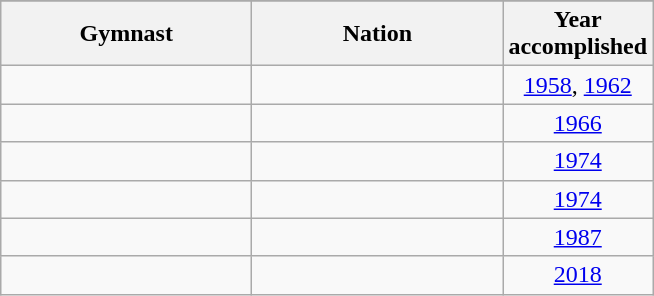<table class="wikitable sortable" style="text-align:center;">
<tr>
</tr>
<tr>
<th style="width:10.0em;">Gymnast</th>
<th style="width:10.0em;">Nation</th>
<th style="width:4.0em;">Year accomplished</th>
</tr>
<tr>
<td style="text-align:left"></td>
<td style="text-align:left"></td>
<td><a href='#'>1958</a>, <a href='#'>1962</a></td>
</tr>
<tr>
<td style="text-align:left"></td>
<td style="text-align:left"></td>
<td><a href='#'>1966</a></td>
</tr>
<tr>
<td style="text-align:left"></td>
<td style="text-align:left"></td>
<td><a href='#'>1974</a></td>
</tr>
<tr>
<td style="text-align:left"></td>
<td style="text-align:left"></td>
<td><a href='#'>1974</a></td>
</tr>
<tr>
<td style="text-align:left"></td>
<td style="text-align:left"></td>
<td><a href='#'>1987</a></td>
</tr>
<tr>
<td style="text-align:left"></td>
<td style="text-align:left"></td>
<td><a href='#'>2018</a></td>
</tr>
</table>
